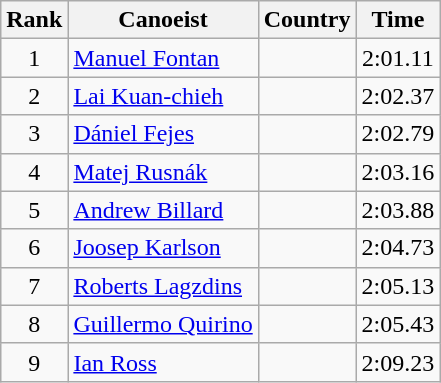<table class="wikitable" style="text-align:center">
<tr>
<th>Rank</th>
<th>Canoeist</th>
<th>Country</th>
<th>Time</th>
</tr>
<tr>
<td>1</td>
<td align="left"><a href='#'>Manuel Fontan</a></td>
<td align="left"></td>
<td>2:01.11</td>
</tr>
<tr>
<td>2</td>
<td align="left"><a href='#'>Lai Kuan-chieh</a></td>
<td align="left"></td>
<td>2:02.37</td>
</tr>
<tr>
<td>3</td>
<td align="left"><a href='#'>Dániel Fejes</a></td>
<td align="left"></td>
<td>2:02.79</td>
</tr>
<tr>
<td>4</td>
<td align="left"><a href='#'>Matej Rusnák</a></td>
<td align="left"></td>
<td>2:03.16</td>
</tr>
<tr>
<td>5</td>
<td align="left"><a href='#'>Andrew Billard</a></td>
<td align="left"></td>
<td>2:03.88</td>
</tr>
<tr>
<td>6</td>
<td align="left"><a href='#'>Joosep Karlson</a></td>
<td align="left"></td>
<td>2:04.73</td>
</tr>
<tr>
<td>7</td>
<td align="left"><a href='#'>Roberts Lagzdins</a></td>
<td align="left"></td>
<td>2:05.13</td>
</tr>
<tr>
<td>8</td>
<td align="left"><a href='#'>Guillermo Quirino</a></td>
<td align="left"></td>
<td>2:05.43</td>
</tr>
<tr>
<td>9</td>
<td align="left"><a href='#'>Ian Ross</a></td>
<td align="left"></td>
<td>2:09.23</td>
</tr>
</table>
